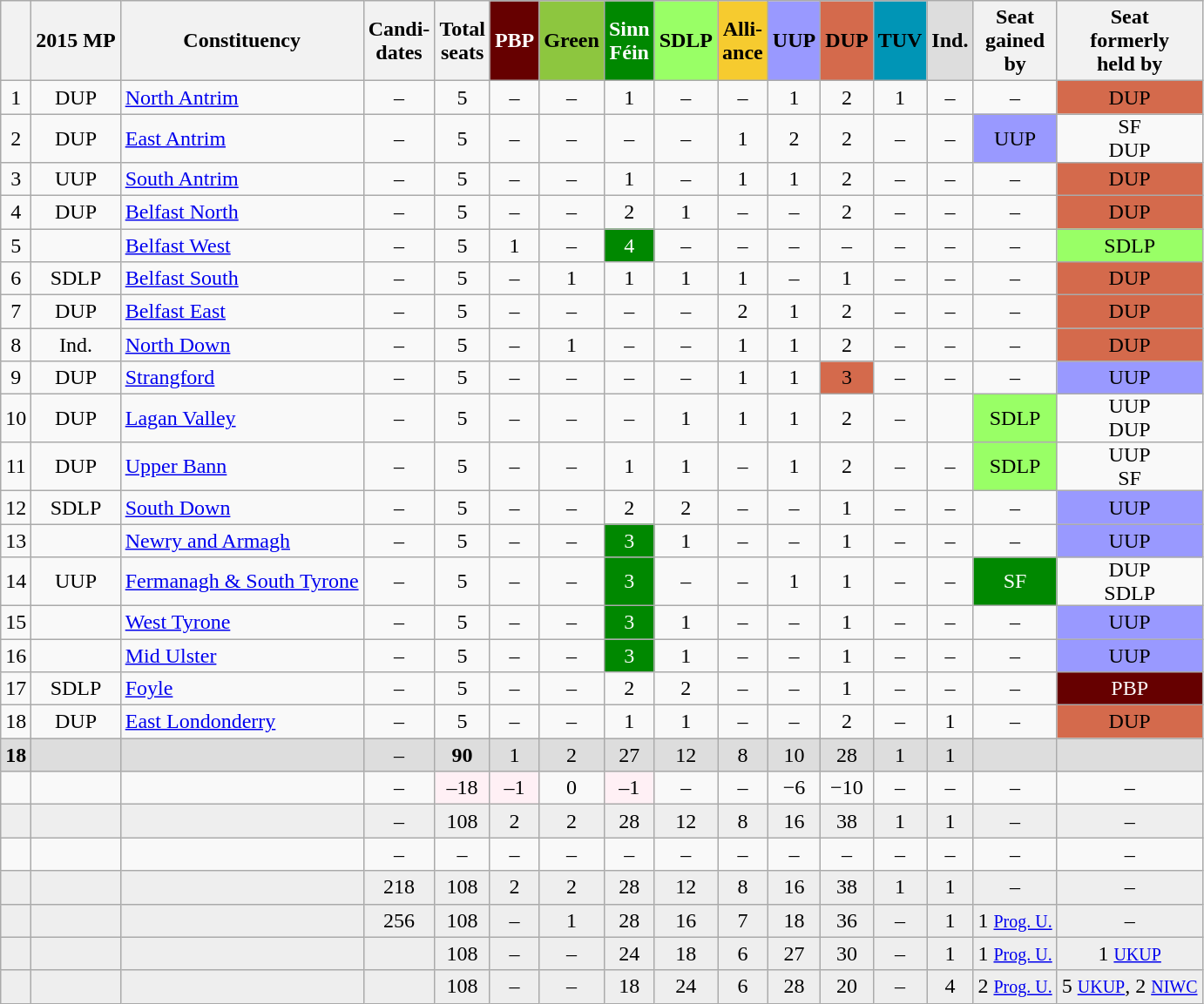<table class="wikitable sortable" style="text-align:center;">
<tr>
<th></th>
<th>2015 MP</th>
<th>Constituency</th>
<th>Candi-<br>dates<br></th>
<th>Total<br>seats <br></th>
<th style="background-color:#660000; color:#fff;">PBP<br></th>
<th style="background-color:#8dc63f;">Green<br></th>
<th style="background-color:#008800; color:#fff;">Sinn<br>Féin<br></th>
<th style="background-color:#99ff66;">SDLP<br></th>
<th style="background-color:#f6cb2f;">Alli-<br>ance<br></th>
<th style="background-color:#9999ff;">UUP<br></th>
<th style="background-color:#d46a4c;">DUP<br></th>
<th style="background-color:#0095b6;">TUV<br></th>
<th style="background-color:#dddddd;">Ind.<br></th>
<th class="unsortable">Seat<br>gained<br>by</th>
<th class="unsortable"><strong>Seat<br> formerly<br>held by</strong></th>
</tr>
<tr>
<td>1</td>
<td>DUP</td>
<td style="text-align:left;"><a href='#'>North Antrim</a></td>
<td>–</td>
<td>5</td>
<td>–</td>
<td>–</td>
<td>1</td>
<td>–</td>
<td>–</td>
<td>1</td>
<td>2</td>
<td>1</td>
<td>–</td>
<td>–</td>
<td style="background:#d46a4c;">DUP</td>
</tr>
<tr>
<td>2</td>
<td>DUP</td>
<td style="text-align:left;"><a href='#'>East Antrim</a></td>
<td>–</td>
<td>5</td>
<td>–</td>
<td>–</td>
<td>–</td>
<td>–</td>
<td>1</td>
<td>2</td>
<td>2</td>
<td>–</td>
<td>–</td>
<td style="background:#9999ff;">UUP</td>
<td style="padding:0;"><div>SF</div><div>DUP</div></td>
</tr>
<tr>
<td>3</td>
<td>UUP</td>
<td style="text-align:left;"><a href='#'>South Antrim</a></td>
<td>–</td>
<td>5</td>
<td>–</td>
<td>–</td>
<td>1</td>
<td>–</td>
<td>1</td>
<td>1</td>
<td>2</td>
<td>–</td>
<td>–</td>
<td>–</td>
<td style="background:#d46a4c;">DUP</td>
</tr>
<tr>
<td>4</td>
<td>DUP</td>
<td style="text-align:left;"><a href='#'>Belfast North</a></td>
<td>–</td>
<td>5</td>
<td>–</td>
<td>–</td>
<td>2</td>
<td>1</td>
<td>–</td>
<td>–</td>
<td>2</td>
<td>–</td>
<td>–</td>
<td>–</td>
<td style="background:#d46a4c;">DUP</td>
</tr>
<tr>
<td>5</td>
<td></td>
<td style="text-align:left;"><a href='#'>Belfast West</a></td>
<td>–</td>
<td>5</td>
<td>1</td>
<td>–</td>
<td style="background:#008800; color:#fff;">4</td>
<td>–</td>
<td>–</td>
<td>–</td>
<td>–</td>
<td>–</td>
<td>–</td>
<td>–</td>
<td style="background:#99ff66;">SDLP</td>
</tr>
<tr>
<td>6</td>
<td>SDLP</td>
<td style="text-align:left;"><a href='#'>Belfast South</a></td>
<td>–</td>
<td>5</td>
<td>–</td>
<td>1</td>
<td>1</td>
<td>1</td>
<td>1</td>
<td>–</td>
<td>1</td>
<td>–</td>
<td>–</td>
<td>–</td>
<td style="background:#d46a4c;">DUP</td>
</tr>
<tr>
<td>7</td>
<td>DUP</td>
<td style="text-align:left;"><a href='#'>Belfast East</a></td>
<td>–</td>
<td>5</td>
<td>–</td>
<td>–</td>
<td>–</td>
<td>–</td>
<td>2</td>
<td>1</td>
<td>2</td>
<td>–</td>
<td>–</td>
<td>–</td>
<td style="background:#d46a4c;">DUP</td>
</tr>
<tr>
<td>8</td>
<td>Ind.</td>
<td style="text-align:left;"><a href='#'>North Down</a></td>
<td>–</td>
<td>5</td>
<td>–</td>
<td>1</td>
<td>–</td>
<td>–</td>
<td>1</td>
<td>1</td>
<td>2</td>
<td>–</td>
<td>–</td>
<td>–</td>
<td style="background:#d46a4c;">DUP</td>
</tr>
<tr>
<td>9</td>
<td>DUP</td>
<td style="text-align:left;"><a href='#'>Strangford</a></td>
<td>–</td>
<td>5</td>
<td>–</td>
<td>–</td>
<td>–</td>
<td>–</td>
<td>1</td>
<td>1</td>
<td style="background:#d46a4c;">3</td>
<td>–</td>
<td>–</td>
<td>–</td>
<td style="background:#9999ff;">UUP</td>
</tr>
<tr>
<td>10</td>
<td>DUP</td>
<td style="text-align:left;"><a href='#'>Lagan Valley</a></td>
<td>–</td>
<td>5</td>
<td>–</td>
<td>–</td>
<td>–</td>
<td>1</td>
<td>1</td>
<td>1</td>
<td>2</td>
<td>–</td>
<td –></td>
<td style="background:#99ff66;">SDLP</td>
<td style="padding:0;"><div>UUP</div><div>DUP</div></td>
</tr>
<tr>
<td>11</td>
<td>DUP</td>
<td style="text-align:left;"><a href='#'>Upper Bann</a></td>
<td>–</td>
<td>5</td>
<td>–</td>
<td>–</td>
<td>1</td>
<td>1</td>
<td>–</td>
<td>1</td>
<td>2</td>
<td>–</td>
<td>–</td>
<td style="background:#99ff66;">SDLP</td>
<td style="padding:0;"><div>UUP</div><div>SF</div></td>
</tr>
<tr>
<td>12</td>
<td>SDLP</td>
<td style="text-align:left;"><a href='#'>South Down</a></td>
<td>–</td>
<td>5</td>
<td>–</td>
<td>–</td>
<td>2</td>
<td>2</td>
<td>–</td>
<td>–</td>
<td>1</td>
<td>–</td>
<td>–</td>
<td>–</td>
<td style="background:#9999ff;">UUP</td>
</tr>
<tr>
<td>13</td>
<td></td>
<td style="text-align:left;"><a href='#'>Newry and Armagh</a></td>
<td>–</td>
<td>5</td>
<td>–</td>
<td>–</td>
<td style="background:#008800; color:#fff;">3</td>
<td>1</td>
<td>–</td>
<td>–</td>
<td>1</td>
<td>–</td>
<td>–</td>
<td>–</td>
<td style="background:#9999ff;">UUP</td>
</tr>
<tr>
<td>14</td>
<td>UUP</td>
<td style="text-align:left;"><a href='#'>Fermanagh & South Tyrone</a></td>
<td>–</td>
<td>5</td>
<td>–</td>
<td>–</td>
<td style="background:#008800; color:#fff;">3</td>
<td>–</td>
<td>–</td>
<td>1</td>
<td>1</td>
<td>–</td>
<td>–</td>
<td style="background:#008800; color:#fff;">SF</td>
<td style="padding:0;"><div>DUP</div><div>SDLP</div></td>
</tr>
<tr>
<td>15</td>
<td></td>
<td style="text-align:left;"><a href='#'>West Tyrone</a></td>
<td>–</td>
<td>5</td>
<td>–</td>
<td>–</td>
<td style="background:#008800; color:#fff;">3</td>
<td>1</td>
<td>–</td>
<td>–</td>
<td>1</td>
<td>–</td>
<td>–</td>
<td>–</td>
<td style="background:#9999ff;">UUP</td>
</tr>
<tr>
<td>16</td>
<td></td>
<td style="text-align:left;"><a href='#'>Mid Ulster</a></td>
<td>–</td>
<td>5</td>
<td>–</td>
<td>–</td>
<td style="background:#008800; color:#fff;">3</td>
<td>1</td>
<td>–</td>
<td>–</td>
<td>1</td>
<td>–</td>
<td>–</td>
<td>–</td>
<td style="background:#9999ff;">UUP</td>
</tr>
<tr>
<td>17</td>
<td>SDLP</td>
<td style="text-align:left;"><a href='#'>Foyle</a></td>
<td>–</td>
<td>5</td>
<td>–</td>
<td>–</td>
<td>2</td>
<td>2</td>
<td>–</td>
<td>–</td>
<td>1</td>
<td>–</td>
<td>–</td>
<td>–</td>
<td style="background:#660000; color:#fff;">PBP</td>
</tr>
<tr>
<td>18</td>
<td>DUP</td>
<td style="text-align:left;"><a href='#'>East Londonderry</a></td>
<td>–</td>
<td>5</td>
<td>–</td>
<td>–</td>
<td>1</td>
<td>1</td>
<td>–</td>
<td>–</td>
<td>2</td>
<td>–</td>
<td>1</td>
<td>–</td>
<td style="background:#d46a4c;">DUP</td>
</tr>
<tr class="sortbottom"  style="text-align:center; background:#ddd;">
<td><strong>18</strong></td>
<td></td>
<td></td>
<td>–</td>
<td><strong>90</strong></td>
<td>1</td>
<td>2</td>
<td>27</td>
<td>12</td>
<td>8</td>
<td>10</td>
<td>28</td>
<td>1</td>
<td>1</td>
<td></td>
<td></td>
</tr>
<tr class="sortbottom">
<td></td>
<td> </td>
<td align="left"></td>
<td>–</td>
<td style="background:lavenderblush;">–18</td>
<td style="background:lavenderblush;">–1</td>
<td>0</td>
<td style="background:lavenderblush;">–1</td>
<td>–</td>
<td>–</td>
<td>−6</td>
<td>−10</td>
<td>–</td>
<td>–</td>
<td>–</td>
<td>–</td>
</tr>
<tr class="sortbottom" style="text-align:center; background:#eee;">
<td></td>
<td> </td>
<td align="left"></td>
<td>–</td>
<td>108</td>
<td>2</td>
<td>2</td>
<td>28</td>
<td>12</td>
<td>8</td>
<td>16</td>
<td>38</td>
<td>1</td>
<td>1</td>
<td>–</td>
<td>–</td>
</tr>
<tr class="sortbottom">
<td></td>
<td> </td>
<td align="left"></td>
<td>–</td>
<td>–</td>
<td>–</td>
<td>–</td>
<td>–</td>
<td>–</td>
<td>–</td>
<td>–</td>
<td>–</td>
<td>–</td>
<td>–</td>
<td>–</td>
<td>–</td>
</tr>
<tr class="sortbottom" style="text-align:center; background:#eee;">
<td></td>
<td> </td>
<td align="left"></td>
<td>218</td>
<td>108</td>
<td>2</td>
<td>2</td>
<td>28</td>
<td>12</td>
<td>8</td>
<td>16</td>
<td>38</td>
<td>1</td>
<td>1</td>
<td>–</td>
<td>–</td>
</tr>
<tr class="sortbottom" style="text-align:center; background:#eee;">
<td></td>
<td> </td>
<td align="left"></td>
<td>256</td>
<td>108</td>
<td>–</td>
<td>1</td>
<td>28</td>
<td>16</td>
<td>7</td>
<td>18</td>
<td>36</td>
<td>–</td>
<td>1</td>
<td>1 <small><a href='#'>Prog. U.</a></small></td>
<td>–</td>
</tr>
<tr class="sortbottom" style="text-align:center; background:#eee;">
<td></td>
<td> </td>
<td align="left"></td>
<td></td>
<td>108</td>
<td>–</td>
<td>–</td>
<td>24</td>
<td>18</td>
<td>6</td>
<td>27</td>
<td>30</td>
<td>–</td>
<td>1</td>
<td>1 <small><a href='#'>Prog. U.</a></small></td>
<td>1 <small><a href='#'>UKUP</a></small></td>
</tr>
<tr class="sortbottom" style="text-align:center; background:#eee;">
<td></td>
<td> </td>
<td align="left"></td>
<td></td>
<td>108</td>
<td>–</td>
<td>–</td>
<td>18</td>
<td>24</td>
<td>6</td>
<td>28</td>
<td>20</td>
<td>–</td>
<td>4</td>
<td>2 <small><a href='#'>Prog. U.</a></small></td>
<td>5 <small><a href='#'>UKUP</a></small>, 2 <small><a href='#'>NIWC</a></small></td>
</tr>
</table>
